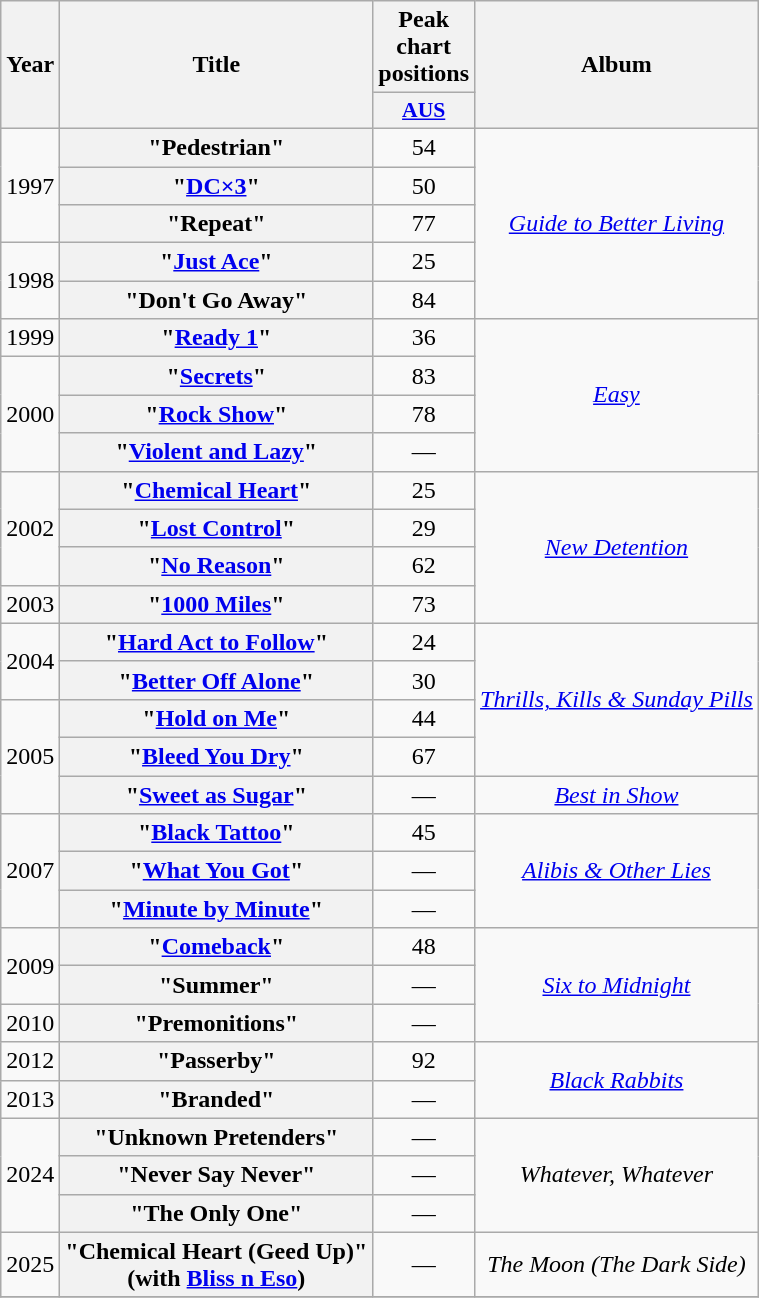<table class="wikitable plainrowheaders" style="text-align:center">
<tr>
<th scope="col" rowspan="2">Year</th>
<th scope="col" rowspan="2">Title</th>
<th scope="col">Peak chart positions</th>
<th scope="col" rowspan="2">Album</th>
</tr>
<tr>
<th scope="col" style="width:3em;font-size:90%;"><a href='#'>AUS</a><br></th>
</tr>
<tr>
<td rowspan="3">1997</td>
<th scope="row">"Pedestrian"</th>
<td>54</td>
<td rowspan="5"><em><a href='#'>Guide to Better Living</a></em></td>
</tr>
<tr>
<th scope="row">"<a href='#'>DC×3</a>"</th>
<td>50</td>
</tr>
<tr>
<th scope="row">"Repeat"</th>
<td>77</td>
</tr>
<tr>
<td rowspan="2">1998</td>
<th scope="row">"<a href='#'>Just Ace</a>"</th>
<td>25</td>
</tr>
<tr>
<th scope="row">"Don't Go Away"</th>
<td>84</td>
</tr>
<tr>
<td>1999</td>
<th scope="row">"<a href='#'>Ready 1</a>"</th>
<td>36</td>
<td rowspan="4"><em><a href='#'>Easy</a></em></td>
</tr>
<tr>
<td rowspan="3">2000</td>
<th scope="row">"<a href='#'>Secrets</a>"</th>
<td>83</td>
</tr>
<tr>
<th scope="row">"<a href='#'>Rock Show</a>"</th>
<td>78</td>
</tr>
<tr>
<th scope="row">"<a href='#'>Violent and Lazy</a>"</th>
<td>—</td>
</tr>
<tr>
<td rowspan="3">2002</td>
<th scope="row">"<a href='#'>Chemical Heart</a>"</th>
<td>25</td>
<td rowspan="4"><em><a href='#'>New Detention</a></em></td>
</tr>
<tr>
<th scope="row">"<a href='#'>Lost Control</a>"</th>
<td>29</td>
</tr>
<tr>
<th scope="row">"<a href='#'>No Reason</a>"</th>
<td>62</td>
</tr>
<tr>
<td>2003</td>
<th scope="row">"<a href='#'>1000 Miles</a>"</th>
<td>73</td>
</tr>
<tr>
<td rowspan="2">2004</td>
<th scope="row">"<a href='#'>Hard Act to Follow</a>"</th>
<td>24</td>
<td rowspan="4"><em><a href='#'>Thrills, Kills & Sunday Pills</a></em></td>
</tr>
<tr>
<th scope="row">"<a href='#'>Better Off Alone</a>"</th>
<td>30</td>
</tr>
<tr>
<td rowspan="3">2005</td>
<th scope="row">"<a href='#'>Hold on Me</a>"</th>
<td>44</td>
</tr>
<tr>
<th scope="row">"<a href='#'>Bleed You Dry</a>"</th>
<td>67</td>
</tr>
<tr>
<th scope="row">"<a href='#'>Sweet as Sugar</a>"</th>
<td>—</td>
<td><em><a href='#'>Best in Show</a></em></td>
</tr>
<tr>
<td rowspan="3">2007</td>
<th scope="row">"<a href='#'>Black Tattoo</a>"</th>
<td>45</td>
<td rowspan="3"><em><a href='#'>Alibis & Other Lies</a></em></td>
</tr>
<tr>
<th scope="row">"<a href='#'>What You Got</a>"</th>
<td>—</td>
</tr>
<tr>
<th scope="row">"<a href='#'>Minute by Minute</a>"</th>
<td>—</td>
</tr>
<tr>
<td rowspan="2">2009</td>
<th scope="row">"<a href='#'>Comeback</a>"</th>
<td>48</td>
<td rowspan="3"><em><a href='#'>Six to Midnight</a></em></td>
</tr>
<tr>
<th scope="row">"Summer"</th>
<td>—</td>
</tr>
<tr>
<td>2010</td>
<th scope="row">"Premonitions"</th>
<td>—</td>
</tr>
<tr>
<td>2012</td>
<th scope="row">"Passerby"</th>
<td>92</td>
<td rowspan="2"><em><a href='#'>Black Rabbits</a></em></td>
</tr>
<tr>
<td>2013</td>
<th scope="row">"Branded"</th>
<td>—</td>
</tr>
<tr>
<td rowspan="3">2024</td>
<th scope="row">"Unknown Pretenders"</th>
<td>—</td>
<td rowspan="3"><em>Whatever, Whatever</em></td>
</tr>
<tr>
<th scope="row">"Never Say Never"</th>
<td>—</td>
</tr>
<tr>
<th scope="row">"The Only One"</th>
<td>—</td>
</tr>
<tr>
<td>2025</td>
<th scope="row">"Chemical Heart (Geed Up)" <br>(with <a href='#'>Bliss n Eso</a>)</th>
<td>—</td>
<td><em>The Moon (The Dark Side)</em></td>
</tr>
<tr>
</tr>
</table>
